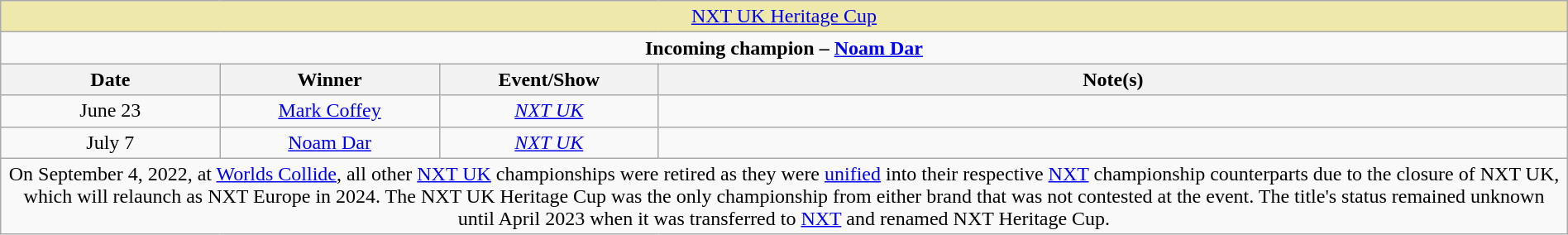<table class="wikitable" style="text-align:center; width:100%;">
<tr style="background:#EEE8AA;">
<td colspan="4" style="text-align: center;"><a href='#'>NXT UK Heritage Cup</a></td>
</tr>
<tr>
<td colspan="4" style="text-align: center;"><strong>Incoming champion – <a href='#'>Noam Dar</a></strong></td>
</tr>
<tr>
<th width=14%>Date</th>
<th width=14%>Winner</th>
<th width=14%>Event/Show</th>
<th width=58%>Note(s)</th>
</tr>
<tr>
<td>June 23<br></td>
<td><a href='#'>Mark Coffey</a></td>
<td><em><a href='#'>NXT UK</a></em></td>
<td></td>
</tr>
<tr>
<td>July 7<br></td>
<td><a href='#'>Noam Dar</a></td>
<td><em><a href='#'>NXT UK</a></em></td>
<td></td>
</tr>
<tr>
<td colspan=4>On September 4, 2022, at <a href='#'>Worlds Collide</a>, all other <a href='#'>NXT UK</a> championships were retired as they were <a href='#'>unified</a> into their respective <a href='#'>NXT</a> championship counterparts due to the closure of NXT UK, which will relaunch as NXT Europe in 2024. The NXT UK Heritage Cup was the only championship from either brand that was not contested at the event. The title's status remained unknown until April 2023 when it was transferred to <a href='#'>NXT</a> and renamed NXT Heritage Cup.</td>
</tr>
</table>
